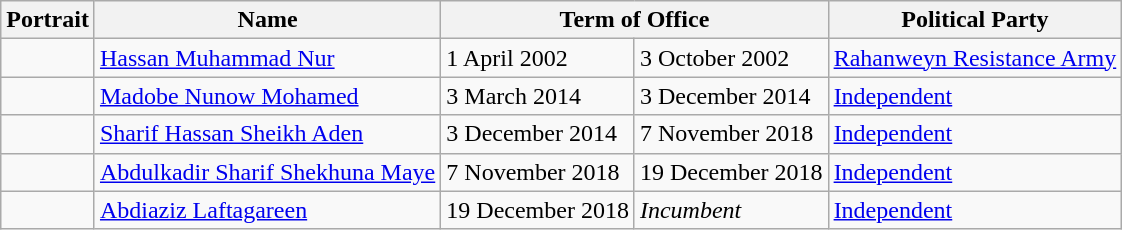<table class="wikitable">
<tr>
<th>Portrait</th>
<th>Name</th>
<th colspan="2">Term of Office</th>
<th>Political Party</th>
</tr>
<tr>
<td></td>
<td><a href='#'>Hassan Muhammad Nur</a></td>
<td>1 April 2002</td>
<td>3 October 2002</td>
<td><a href='#'>Rahanweyn Resistance Army</a></td>
</tr>
<tr>
<td></td>
<td><a href='#'>Madobe Nunow Mohamed</a></td>
<td>3 March 2014</td>
<td>3 December 2014</td>
<td><a href='#'>Independent</a></td>
</tr>
<tr>
<td></td>
<td><a href='#'>Sharif Hassan Sheikh Aden</a></td>
<td>3 December 2014</td>
<td>7 November 2018</td>
<td><a href='#'>Independent</a></td>
</tr>
<tr>
<td></td>
<td><a href='#'>Abdulkadir Sharif Shekhuna Maye</a><br></td>
<td>7 November 2018</td>
<td>19 December 2018</td>
<td><a href='#'>Independent</a></td>
</tr>
<tr>
<td></td>
<td><a href='#'>Abdiaziz Laftagareen</a></td>
<td>19 December 2018</td>
<td><em>Incumbent</em></td>
<td><a href='#'>Independent</a></td>
</tr>
</table>
